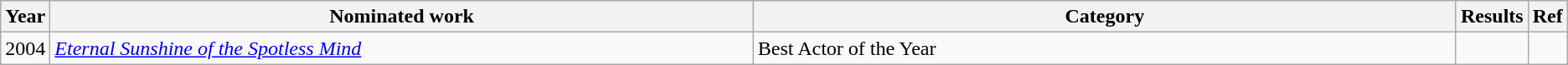<table class="wikitable">
<tr>
<th scope="col" style="width:1em;">Year</th>
<th scope="col" style="width:35em;">Nominated work</th>
<th scope="col" style="width:35em;">Category</th>
<th scope="col" style="width:1em;">Results</th>
<th scope="col" style="width:1em;">Ref</th>
</tr>
<tr>
<td>2004</td>
<td><em><a href='#'>Eternal Sunshine of the Spotless Mind</a></em></td>
<td>Best Actor of the Year</td>
<td></td>
<td></td>
</tr>
</table>
